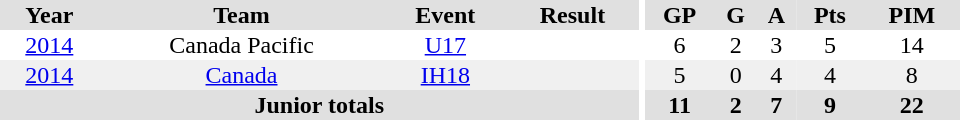<table border="0" cellpadding="1" cellspacing="0" ID="Table3" style="text-align:center; width:40em">
<tr ALIGN="center" bgcolor="#e0e0e0">
<th>Year</th>
<th>Team</th>
<th>Event</th>
<th>Result</th>
<th rowspan="99" bgcolor="#ffffff"></th>
<th>GP</th>
<th>G</th>
<th>A</th>
<th>Pts</th>
<th>PIM</th>
</tr>
<tr>
<td><a href='#'>2014</a></td>
<td>Canada Pacific</td>
<td><a href='#'>U17</a></td>
<td></td>
<td>6</td>
<td>2</td>
<td>3</td>
<td>5</td>
<td>14</td>
</tr>
<tr bgcolor="#f0f0f0">
<td><a href='#'>2014</a></td>
<td><a href='#'>Canada</a></td>
<td><a href='#'>IH18</a></td>
<td></td>
<td>5</td>
<td>0</td>
<td>4</td>
<td>4</td>
<td>8</td>
</tr>
<tr bgcolor="#e0e0e0">
<th colspan="4">Junior totals</th>
<th>11</th>
<th>2</th>
<th>7</th>
<th>9</th>
<th>22</th>
</tr>
</table>
